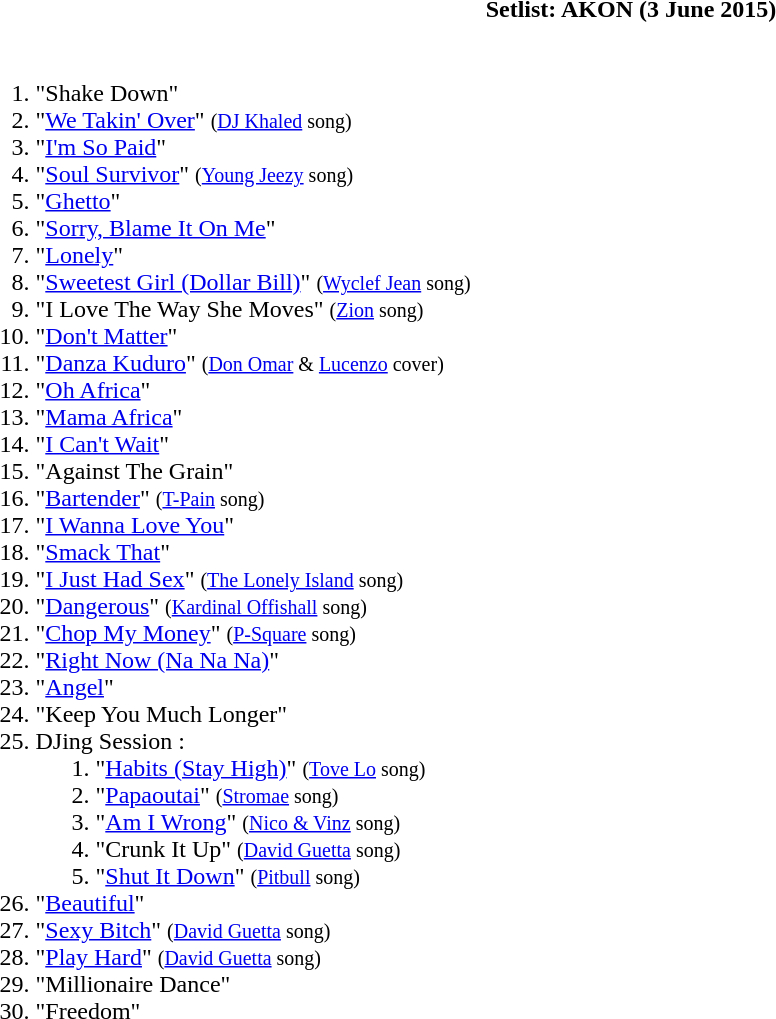<table class="toccolours collapsible collapsed" style="min-width:55em">
<tr>
<th>Setlist: AKON (3 June 2015)</th>
</tr>
<tr>
<td><br><ol><li>"Shake Down"</li><li>"<a href='#'>We Takin' Over</a>" <small>(<a href='#'>DJ Khaled</a> song)</small></li><li>"<a href='#'>I'm So Paid</a>"</li><li>"<a href='#'>Soul Survivor</a>" <small>(<a href='#'>Young Jeezy</a> song)</small></li><li>"<a href='#'>Ghetto</a>"</li><li>"<a href='#'>Sorry, Blame It On Me</a>"</li><li>"<a href='#'>Lonely</a>"</li><li>"<a href='#'>Sweetest Girl (Dollar Bill)</a>" <small>(<a href='#'>Wyclef Jean</a> song)</small></li><li>"I Love The Way She Moves" <small>(<a href='#'>Zion</a> song)</small></li><li>"<a href='#'>Don't Matter</a>"</li><li>"<a href='#'>Danza Kuduro</a>" <small>(<a href='#'>Don Omar</a> & <a href='#'>Lucenzo</a> cover)</small></li><li>"<a href='#'>Oh Africa</a>"</li><li>"<a href='#'>Mama Africa</a>"</li><li>"<a href='#'>I Can't Wait</a>"</li><li>"Against The Grain"</li><li>"<a href='#'>Bartender</a>" <small>(<a href='#'>T-Pain</a> song)</small></li><li>"<a href='#'>I Wanna Love You</a>"</li><li>"<a href='#'>Smack That</a>"</li><li>"<a href='#'>I Just Had Sex</a>" <small>(<a href='#'>The Lonely Island</a> song)</small></li><li>"<a href='#'>Dangerous</a>" <small>(<a href='#'>Kardinal Offishall</a> song)</small></li><li>"<a href='#'>Chop My Money</a>" <small>(<a href='#'>P-Square</a> song)</small></li><li>"<a href='#'>Right Now (Na Na Na)</a>"</li><li>"<a href='#'>Angel</a>"</li><li>"Keep You Much Longer"</li><li>DJing Session :<ol><li>"<a href='#'>Habits (Stay High)</a>" <small>(<a href='#'>Tove Lo</a> song)</small></li><li>"<a href='#'>Papaoutai</a>" <small>(<a href='#'>Stromae</a> song)</small></li><li>"<a href='#'>Am I Wrong</a>" <small>(<a href='#'>Nico & Vinz</a> song)</small></li><li>"Crunk It Up" <small>(<a href='#'>David Guetta</a> song)</small></li><li>"<a href='#'>Shut It Down</a>" <small>(<a href='#'>Pitbull</a> song)</small></li></ol></li><li>"<a href='#'>Beautiful</a>"</li><li>"<a href='#'>Sexy Bitch</a>" <small>(<a href='#'>David Guetta</a> song)</small></li><li>"<a href='#'>Play Hard</a>" <small>(<a href='#'>David Guetta</a> song)</small></li><li>"Millionaire Dance"</li><li>"Freedom"</li></ol></td>
</tr>
</table>
